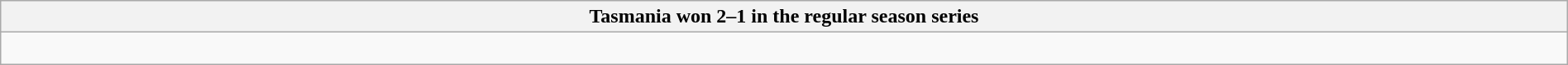<table class="wikitable collapsible collapsed" style="width:100%">
<tr>
<th>Tasmania won 2–1 in the regular season series</th>
</tr>
<tr>
<td><br> 

</td>
</tr>
</table>
